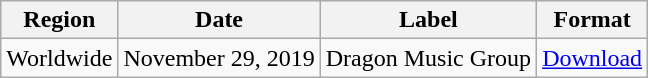<table class="wikitable">
<tr>
<th>Region</th>
<th>Date</th>
<th>Label</th>
<th>Format</th>
</tr>
<tr>
<td>Worldwide</td>
<td>November 29, 2019</td>
<td>Dragon Music Group</td>
<td><a href='#'>Download</a></td>
</tr>
</table>
